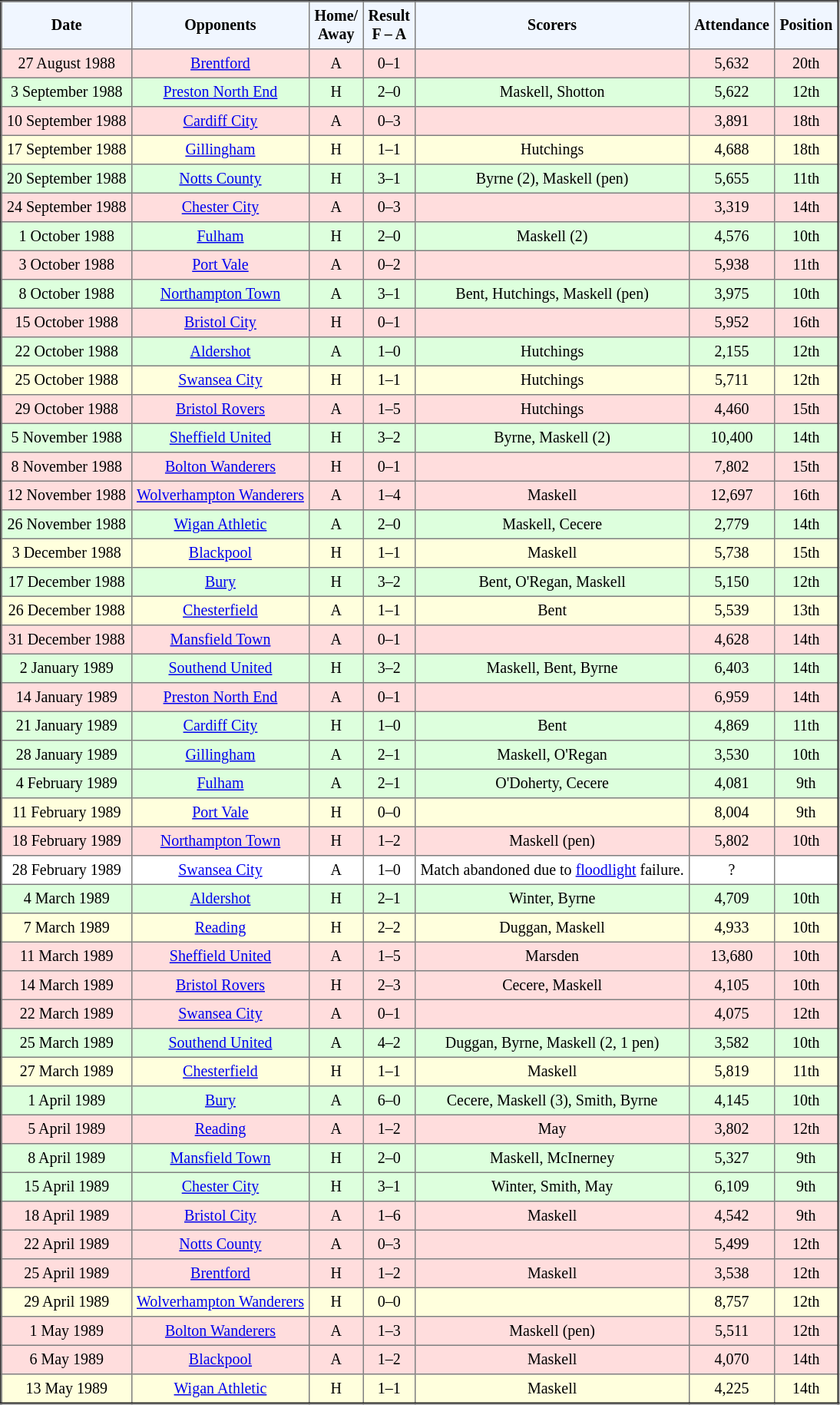<table border="2" cellpadding="4" style="border-collapse:collapse; text-align:center; font-size:smaller;">
<tr style="background:#f0f6ff;">
<th><strong>Date</strong></th>
<th><strong>Opponents</strong></th>
<th><strong>Home/<br>Away</strong></th>
<th><strong>Result<br>F – A</strong></th>
<th><strong>Scorers</strong></th>
<th><strong>Attendance</strong></th>
<th><strong>Position</strong></th>
</tr>
<tr bgcolor="#ffdddd">
<td>27 August 1988</td>
<td><a href='#'>Brentford</a></td>
<td>A</td>
<td>0–1</td>
<td></td>
<td>5,632</td>
<td>20th</td>
</tr>
<tr bgcolor="#ddffdd">
<td>3 September 1988</td>
<td><a href='#'>Preston North End</a></td>
<td>H</td>
<td>2–0</td>
<td>Maskell, Shotton</td>
<td>5,622</td>
<td>12th</td>
</tr>
<tr bgcolor="#ffdddd">
<td>10 September 1988</td>
<td><a href='#'>Cardiff City</a></td>
<td>A</td>
<td>0–3</td>
<td></td>
<td>3,891</td>
<td>18th</td>
</tr>
<tr bgcolor="#ffffdd">
<td>17 September 1988</td>
<td><a href='#'>Gillingham</a></td>
<td>H</td>
<td>1–1</td>
<td>Hutchings</td>
<td>4,688</td>
<td>18th</td>
</tr>
<tr bgcolor="#ddffdd">
<td>20 September 1988</td>
<td><a href='#'>Notts County</a></td>
<td>H</td>
<td>3–1</td>
<td>Byrne (2), Maskell (pen)</td>
<td>5,655</td>
<td>11th</td>
</tr>
<tr bgcolor="#ffdddd">
<td>24 September 1988</td>
<td><a href='#'>Chester City</a></td>
<td>A</td>
<td>0–3</td>
<td></td>
<td>3,319</td>
<td>14th</td>
</tr>
<tr bgcolor="#ddffdd">
<td>1 October 1988</td>
<td><a href='#'>Fulham</a></td>
<td>H</td>
<td>2–0</td>
<td>Maskell (2)</td>
<td>4,576</td>
<td>10th</td>
</tr>
<tr bgcolor="#ffdddd">
<td>3 October 1988</td>
<td><a href='#'>Port Vale</a></td>
<td>A</td>
<td>0–2</td>
<td></td>
<td>5,938</td>
<td>11th</td>
</tr>
<tr bgcolor="#ddffdd">
<td>8 October 1988</td>
<td><a href='#'>Northampton Town</a></td>
<td>A</td>
<td>3–1</td>
<td>Bent, Hutchings, Maskell (pen)</td>
<td>3,975</td>
<td>10th</td>
</tr>
<tr bgcolor="#ffdddd">
<td>15 October 1988</td>
<td><a href='#'>Bristol City</a></td>
<td>H</td>
<td>0–1</td>
<td></td>
<td>5,952</td>
<td>16th</td>
</tr>
<tr bgcolor="#ddffdd">
<td>22 October 1988</td>
<td><a href='#'>Aldershot</a></td>
<td>A</td>
<td>1–0</td>
<td>Hutchings</td>
<td>2,155</td>
<td>12th</td>
</tr>
<tr bgcolor="#ffffdd">
<td>25 October 1988</td>
<td><a href='#'>Swansea City</a></td>
<td>H</td>
<td>1–1</td>
<td>Hutchings</td>
<td>5,711</td>
<td>12th</td>
</tr>
<tr bgcolor="#ffdddd">
<td>29 October 1988</td>
<td><a href='#'>Bristol Rovers</a></td>
<td>A</td>
<td>1–5</td>
<td>Hutchings</td>
<td>4,460</td>
<td>15th</td>
</tr>
<tr bgcolor="#ddffdd">
<td>5 November 1988</td>
<td><a href='#'>Sheffield United</a></td>
<td>H</td>
<td>3–2</td>
<td>Byrne, Maskell (2)</td>
<td>10,400</td>
<td>14th</td>
</tr>
<tr bgcolor="#ffdddd">
<td>8 November 1988</td>
<td><a href='#'>Bolton Wanderers</a></td>
<td>H</td>
<td>0–1</td>
<td></td>
<td>7,802</td>
<td>15th</td>
</tr>
<tr bgcolor="#ffdddd">
<td>12 November 1988</td>
<td><a href='#'>Wolverhampton Wanderers</a></td>
<td>A</td>
<td>1–4</td>
<td>Maskell</td>
<td>12,697</td>
<td>16th</td>
</tr>
<tr bgcolor="#ddffdd">
<td>26 November 1988</td>
<td><a href='#'>Wigan Athletic</a></td>
<td>A</td>
<td>2–0</td>
<td>Maskell, Cecere</td>
<td>2,779</td>
<td>14th</td>
</tr>
<tr bgcolor="#ffffdd">
<td>3 December 1988</td>
<td><a href='#'>Blackpool</a></td>
<td>H</td>
<td>1–1</td>
<td>Maskell</td>
<td>5,738</td>
<td>15th</td>
</tr>
<tr bgcolor="#ddffdd">
<td>17 December 1988</td>
<td><a href='#'>Bury</a></td>
<td>H</td>
<td>3–2</td>
<td>Bent, O'Regan, Maskell</td>
<td>5,150</td>
<td>12th</td>
</tr>
<tr bgcolor="#ffffdd">
<td>26 December 1988</td>
<td><a href='#'>Chesterfield</a></td>
<td>A</td>
<td>1–1</td>
<td>Bent</td>
<td>5,539</td>
<td>13th</td>
</tr>
<tr bgcolor="#ffdddd">
<td>31 December 1988</td>
<td><a href='#'>Mansfield Town</a></td>
<td>A</td>
<td>0–1</td>
<td></td>
<td>4,628</td>
<td>14th</td>
</tr>
<tr bgcolor="#ddffdd">
<td>2 January 1989</td>
<td><a href='#'>Southend United</a></td>
<td>H</td>
<td>3–2</td>
<td>Maskell, Bent, Byrne</td>
<td>6,403</td>
<td>14th</td>
</tr>
<tr bgcolor="#ffdddd">
<td>14 January 1989</td>
<td><a href='#'>Preston North End</a></td>
<td>A</td>
<td>0–1</td>
<td></td>
<td>6,959</td>
<td>14th</td>
</tr>
<tr bgcolor="#ddffdd">
<td>21 January 1989</td>
<td><a href='#'>Cardiff City</a></td>
<td>H</td>
<td>1–0</td>
<td>Bent</td>
<td>4,869</td>
<td>11th</td>
</tr>
<tr bgcolor="#ddffdd">
<td>28 January 1989</td>
<td><a href='#'>Gillingham</a></td>
<td>A</td>
<td>2–1</td>
<td>Maskell, O'Regan</td>
<td>3,530</td>
<td>10th</td>
</tr>
<tr bgcolor="#ddffdd">
<td>4 February 1989</td>
<td><a href='#'>Fulham</a></td>
<td>A</td>
<td>2–1</td>
<td>O'Doherty, Cecere</td>
<td>4,081</td>
<td>9th</td>
</tr>
<tr bgcolor="#ffffdd">
<td>11 February 1989</td>
<td><a href='#'>Port Vale</a></td>
<td>H</td>
<td>0–0</td>
<td></td>
<td>8,004</td>
<td>9th</td>
</tr>
<tr bgcolor="#ffdddd">
<td>18 February 1989</td>
<td><a href='#'>Northampton Town</a></td>
<td>H</td>
<td>1–2</td>
<td>Maskell (pen)</td>
<td>5,802</td>
<td>10th</td>
</tr>
<tr bgcolor="#ffffff">
<td>28 February 1989</td>
<td><a href='#'>Swansea City</a></td>
<td>A</td>
<td>1–0</td>
<td>Match abandoned due to <a href='#'>floodlight</a> failure.</td>
<td>?</td>
<td></td>
</tr>
<tr bgcolor="#ddffdd">
<td>4 March 1989</td>
<td><a href='#'>Aldershot</a></td>
<td>H</td>
<td>2–1</td>
<td>Winter, Byrne</td>
<td>4,709</td>
<td>10th</td>
</tr>
<tr bgcolor="#ffffdd">
<td>7 March 1989</td>
<td><a href='#'>Reading</a></td>
<td>H</td>
<td>2–2</td>
<td>Duggan, Maskell</td>
<td>4,933</td>
<td>10th</td>
</tr>
<tr bgcolor="#ffdddd">
<td>11 March 1989</td>
<td><a href='#'>Sheffield United</a></td>
<td>A</td>
<td>1–5</td>
<td>Marsden</td>
<td>13,680</td>
<td>10th</td>
</tr>
<tr bgcolor="#ffdddd">
<td>14 March 1989</td>
<td><a href='#'>Bristol Rovers</a></td>
<td>H</td>
<td>2–3</td>
<td>Cecere, Maskell</td>
<td>4,105</td>
<td>10th</td>
</tr>
<tr bgcolor="#ffdddd">
<td>22 March 1989</td>
<td><a href='#'>Swansea City</a></td>
<td>A</td>
<td>0–1</td>
<td></td>
<td>4,075</td>
<td>12th</td>
</tr>
<tr bgcolor="#ddffdd">
<td>25 March 1989</td>
<td><a href='#'>Southend United</a></td>
<td>A</td>
<td>4–2</td>
<td>Duggan, Byrne, Maskell (2, 1 pen)</td>
<td>3,582</td>
<td>10th</td>
</tr>
<tr bgcolor="#ffffdd">
<td>27 March 1989</td>
<td><a href='#'>Chesterfield</a></td>
<td>H</td>
<td>1–1</td>
<td>Maskell</td>
<td>5,819</td>
<td>11th</td>
</tr>
<tr bgcolor="#ddffdd">
<td>1 April 1989</td>
<td><a href='#'>Bury</a></td>
<td>A</td>
<td>6–0</td>
<td>Cecere, Maskell (3), Smith, Byrne</td>
<td>4,145</td>
<td>10th</td>
</tr>
<tr bgcolor="#ffdddd">
<td>5 April 1989</td>
<td><a href='#'>Reading</a></td>
<td>A</td>
<td>1–2</td>
<td>May</td>
<td>3,802</td>
<td>12th</td>
</tr>
<tr bgcolor="#ddffdd">
<td>8 April 1989</td>
<td><a href='#'>Mansfield Town</a></td>
<td>H</td>
<td>2–0</td>
<td>Maskell, McInerney</td>
<td>5,327</td>
<td>9th</td>
</tr>
<tr bgcolor="#ddffdd">
<td>15 April 1989</td>
<td><a href='#'>Chester City</a></td>
<td>H</td>
<td>3–1</td>
<td>Winter, Smith, May</td>
<td>6,109</td>
<td>9th</td>
</tr>
<tr bgcolor="#ffdddd">
<td>18 April 1989</td>
<td><a href='#'>Bristol City</a></td>
<td>A</td>
<td>1–6</td>
<td>Maskell</td>
<td>4,542</td>
<td>9th</td>
</tr>
<tr bgcolor="#ffdddd">
<td>22 April 1989</td>
<td><a href='#'>Notts County</a></td>
<td>A</td>
<td>0–3</td>
<td></td>
<td>5,499</td>
<td>12th</td>
</tr>
<tr bgcolor="#ffdddd">
<td>25 April 1989</td>
<td><a href='#'>Brentford</a></td>
<td>H</td>
<td>1–2</td>
<td>Maskell</td>
<td>3,538</td>
<td>12th</td>
</tr>
<tr bgcolor="#ffffdd">
<td>29 April 1989</td>
<td><a href='#'>Wolverhampton Wanderers</a></td>
<td>H</td>
<td>0–0</td>
<td></td>
<td>8,757</td>
<td>12th</td>
</tr>
<tr bgcolor="#ffdddd">
<td>1 May 1989</td>
<td><a href='#'>Bolton Wanderers</a></td>
<td>A</td>
<td>1–3</td>
<td>Maskell (pen)</td>
<td>5,511</td>
<td>12th</td>
</tr>
<tr bgcolor="#ffdddd">
<td>6 May 1989</td>
<td><a href='#'>Blackpool</a></td>
<td>A</td>
<td>1–2</td>
<td>Maskell</td>
<td>4,070</td>
<td>14th</td>
</tr>
<tr bgcolor="#ffffdd">
<td>13 May 1989</td>
<td><a href='#'>Wigan Athletic</a></td>
<td>H</td>
<td>1–1</td>
<td>Maskell</td>
<td>4,225</td>
<td>14th</td>
</tr>
</table>
